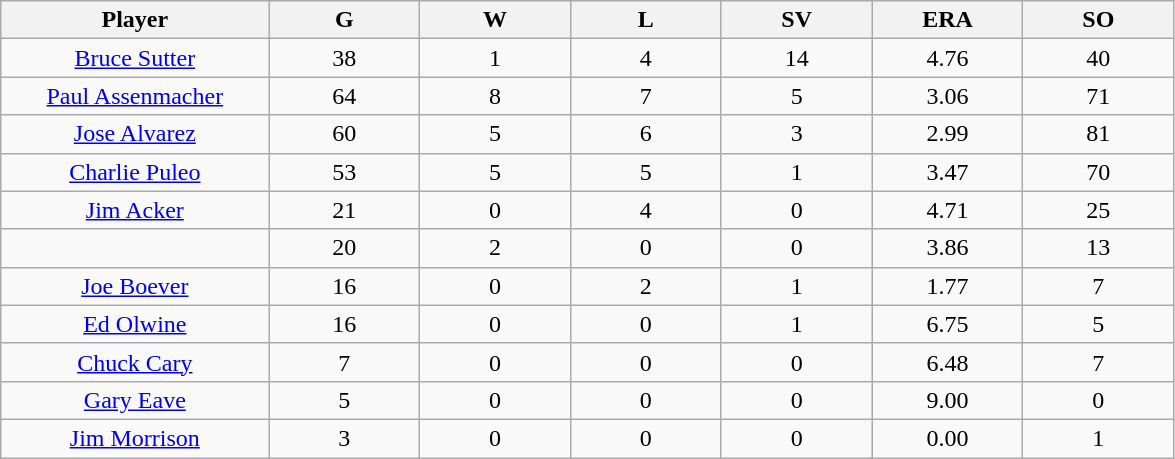<table class="wikitable sortable">
<tr>
<th bgcolor="#DDDDFF" width="16%">Player</th>
<th bgcolor="#DDDDFF" width="9%">G</th>
<th bgcolor="#DDDDFF" width="9%">W</th>
<th bgcolor="#DDDDFF" width="9%">L</th>
<th bgcolor="#DDDDFF" width="9%">SV</th>
<th bgcolor="#DDDDFF" width="9%">ERA</th>
<th bgcolor="#DDDDFF" width="9%">SO</th>
</tr>
<tr align="center">
<td><a href='#'>Bruce Sutter</a></td>
<td>38</td>
<td>1</td>
<td>4</td>
<td>14</td>
<td>4.76</td>
<td>40</td>
</tr>
<tr align=center>
<td><a href='#'>Paul Assenmacher</a></td>
<td>64</td>
<td>8</td>
<td>7</td>
<td>5</td>
<td>3.06</td>
<td>71</td>
</tr>
<tr align=center>
<td><a href='#'>Jose Alvarez</a></td>
<td>60</td>
<td>5</td>
<td>6</td>
<td>3</td>
<td>2.99</td>
<td>81</td>
</tr>
<tr align=center>
<td><a href='#'>Charlie Puleo</a></td>
<td>53</td>
<td>5</td>
<td>5</td>
<td>1</td>
<td>3.47</td>
<td>70</td>
</tr>
<tr align=center>
<td><a href='#'>Jim Acker</a></td>
<td>21</td>
<td>0</td>
<td>4</td>
<td>0</td>
<td>4.71</td>
<td>25</td>
</tr>
<tr align=center>
<td></td>
<td>20</td>
<td>2</td>
<td>0</td>
<td>0</td>
<td>3.86</td>
<td>13</td>
</tr>
<tr align="center">
<td><a href='#'>Joe Boever</a></td>
<td>16</td>
<td>0</td>
<td>2</td>
<td>1</td>
<td>1.77</td>
<td>7</td>
</tr>
<tr align=center>
<td><a href='#'>Ed Olwine</a></td>
<td>16</td>
<td>0</td>
<td>0</td>
<td>1</td>
<td>6.75</td>
<td>5</td>
</tr>
<tr align=center>
<td><a href='#'>Chuck Cary</a></td>
<td>7</td>
<td>0</td>
<td>0</td>
<td>0</td>
<td>6.48</td>
<td>7</td>
</tr>
<tr align=center>
<td><a href='#'>Gary Eave</a></td>
<td>5</td>
<td>0</td>
<td>0</td>
<td>0</td>
<td>9.00</td>
<td>0</td>
</tr>
<tr align=center>
<td><a href='#'>Jim Morrison</a></td>
<td>3</td>
<td>0</td>
<td>0</td>
<td>0</td>
<td>0.00</td>
<td>1</td>
</tr>
</table>
